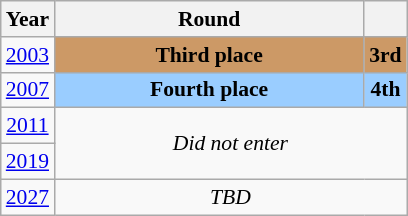<table class="wikitable" style="text-align: center; font-size:90%">
<tr>
<th>Year</th>
<th style="width:200px">Round</th>
<th></th>
</tr>
<tr>
<td><a href='#'>2003</a></td>
<td bgcolor="cc9966"><strong>Third place</strong></td>
<td bgcolor="cc9966"><strong>3rd</strong></td>
</tr>
<tr>
<td><a href='#'>2007</a></td>
<td bgcolor="9acdff"><strong>Fourth place</strong></td>
<td bgcolor="9acdff"><strong>4th</strong></td>
</tr>
<tr>
<td><a href='#'>2011</a></td>
<td colspan="2" rowspan="2"><em>Did not enter</em></td>
</tr>
<tr>
<td><a href='#'>2019</a></td>
</tr>
<tr>
<td><a href='#'>2027</a></td>
<td colspan="2"><em>TBD</em></td>
</tr>
</table>
